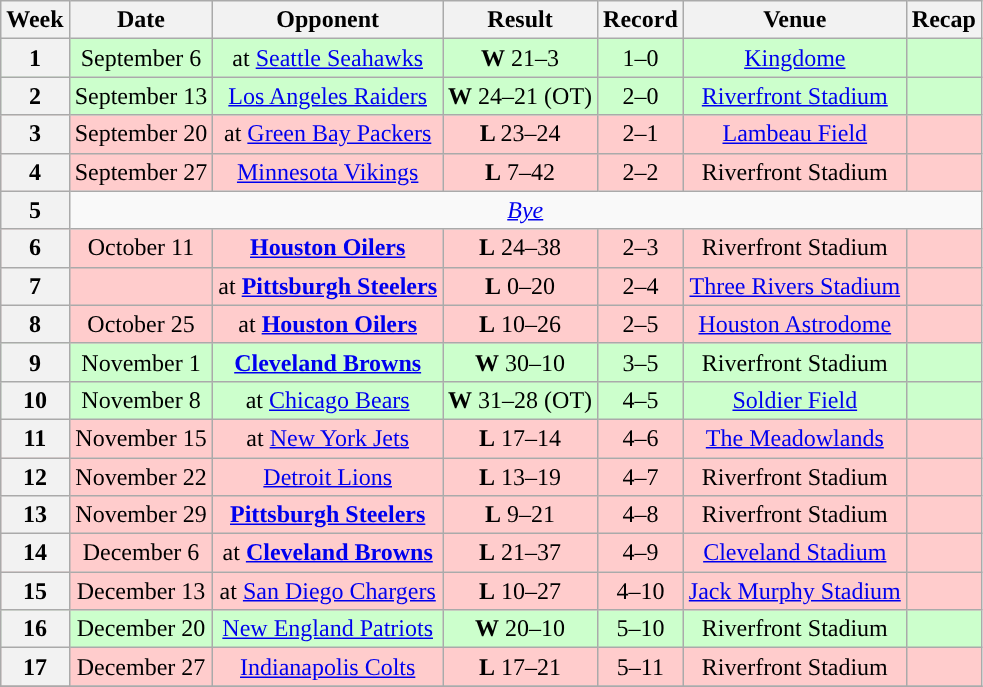<table class="wikitable" style="text-align:center">
<tr>
<th>Week</th>
<th>Date</th>
<th>Opponent</th>
<th>Result</th>
<th>Record</th>
<th>Venue</th>
<th>Recap</th>
</tr>
<tr style="background:#cfc">
<th>1</th>
<td>September 6</td>
<td>at <a href='#'>Seattle Seahawks</a></td>
<td><strong>W</strong> 21–3</td>
<td>1–0</td>
<td><a href='#'>Kingdome</a></td>
<td></td>
</tr>
<tr style="background:#cfc">
<th>2</th>
<td>September 13</td>
<td><a href='#'>Los Angeles Raiders</a></td>
<td><strong>W</strong> 24–21 (OT)</td>
<td>2–0</td>
<td><a href='#'>Riverfront Stadium</a></td>
<td></td>
</tr>
<tr style="background:#fcc">
<th>3</th>
<td>September 20</td>
<td>at <a href='#'>Green Bay Packers</a></td>
<td><strong>L </strong>  23–24</td>
<td>2–1</td>
<td><a href='#'>Lambeau Field</a></td>
<td></td>
</tr>
<tr style="background:#fcc">
<th>4</th>
<td>September 27</td>
<td><a href='#'>Minnesota Vikings</a></td>
<td><strong>L</strong> 7–42</td>
<td>2–2</td>
<td>Riverfront Stadium</td>
<td></td>
</tr>
<tr>
<th>5</th>
<td colspan="6" style="text-align:center;"><em><a href='#'>Bye</a></em></td>
</tr>
<tr style="background:#fcc">
<th>6</th>
<td>October 11</td>
<td><strong><a href='#'>Houston Oilers</a></strong></td>
<td><strong>L</strong>  24–38</td>
<td>2–3</td>
<td>Riverfront Stadium</td>
<td></td>
</tr>
<tr style="background:#fcc">
<th>7</th>
<td></td>
<td>at <strong><a href='#'>Pittsburgh Steelers</a></strong></td>
<td><strong>L</strong> 0–20</td>
<td>2–4</td>
<td><a href='#'>Three Rivers Stadium</a></td>
<td></td>
</tr>
<tr style="background:#fcc">
<th>8</th>
<td>October 25</td>
<td>at <strong><a href='#'>Houston Oilers</a></strong></td>
<td><strong>L</strong> 10–26</td>
<td>2–5</td>
<td><a href='#'>Houston Astrodome</a></td>
<td></td>
</tr>
<tr style="background:#cfc">
<th>9</th>
<td>November 1</td>
<td><strong><a href='#'>Cleveland Browns</a></strong></td>
<td><strong>W</strong> 30–10</td>
<td>3–5</td>
<td>Riverfront Stadium</td>
<td></td>
</tr>
<tr style="background:#cfc">
<th>10</th>
<td>November 8</td>
<td>at <a href='#'>Chicago Bears</a></td>
<td><strong>W</strong> 31–28 (OT)</td>
<td>4–5</td>
<td><a href='#'>Soldier Field</a></td>
<td></td>
</tr>
<tr style="background:#fcc">
<th>11</th>
<td>November 15</td>
<td>at <a href='#'>New York Jets</a></td>
<td><strong>L</strong> 17–14</td>
<td>4–6</td>
<td><a href='#'>The Meadowlands</a></td>
<td></td>
</tr>
<tr style="background:#fcc">
<th>12</th>
<td>November 22</td>
<td><a href='#'>Detroit Lions</a></td>
<td><strong>L</strong> 13–19</td>
<td>4–7</td>
<td>Riverfront Stadium</td>
<td></td>
</tr>
<tr style="background:#fcc">
<th>13</th>
<td>November 29</td>
<td><strong><a href='#'>Pittsburgh Steelers</a></strong></td>
<td><strong>L</strong>  9–21</td>
<td>4–8</td>
<td>Riverfront Stadium</td>
<td></td>
</tr>
<tr style="background:#fcc">
<th>14</th>
<td>December 6</td>
<td>at <strong><a href='#'>Cleveland Browns</a></strong></td>
<td><strong> L</strong>  21–37</td>
<td>4–9</td>
<td><a href='#'>Cleveland Stadium</a></td>
<td></td>
</tr>
<tr style="background:#fcc">
<th>15</th>
<td>December 13</td>
<td>at <a href='#'>San Diego Chargers</a></td>
<td><strong>L</strong>  10–27</td>
<td>4–10</td>
<td><a href='#'>Jack Murphy Stadium</a></td>
<td></td>
</tr>
<tr style="background:#cfc">
<th>16</th>
<td>December 20</td>
<td><a href='#'>New England Patriots</a></td>
<td><strong>W</strong>  20–10</td>
<td>5–10</td>
<td>Riverfront Stadium</td>
<td></td>
</tr>
<tr style="background:#fcc">
<th>17</th>
<td>December 27</td>
<td><a href='#'>Indianapolis Colts</a></td>
<td><strong> L</strong> 17–21</td>
<td>5–11</td>
<td>Riverfront Stadium</td>
<td></td>
</tr>
<tr>
</tr>
</table>
